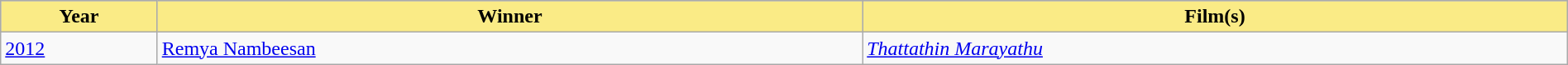<table class="wikitable" style="width:100%">
<tr bgcolor="#bebebe">
<th width="10%" style="background:#FAEB86">Year</th>
<th width="45%" style="background:#FAEB86">Winner</th>
<th width="45%" style="background:#FAEB86">Film(s)</th>
</tr>
<tr>
<td><a href='#'>2012</a></td>
<td><a href='#'>Remya Nambeesan</a></td>
<td><em><a href='#'>Thattathin Marayathu</a></em></td>
</tr>
</table>
